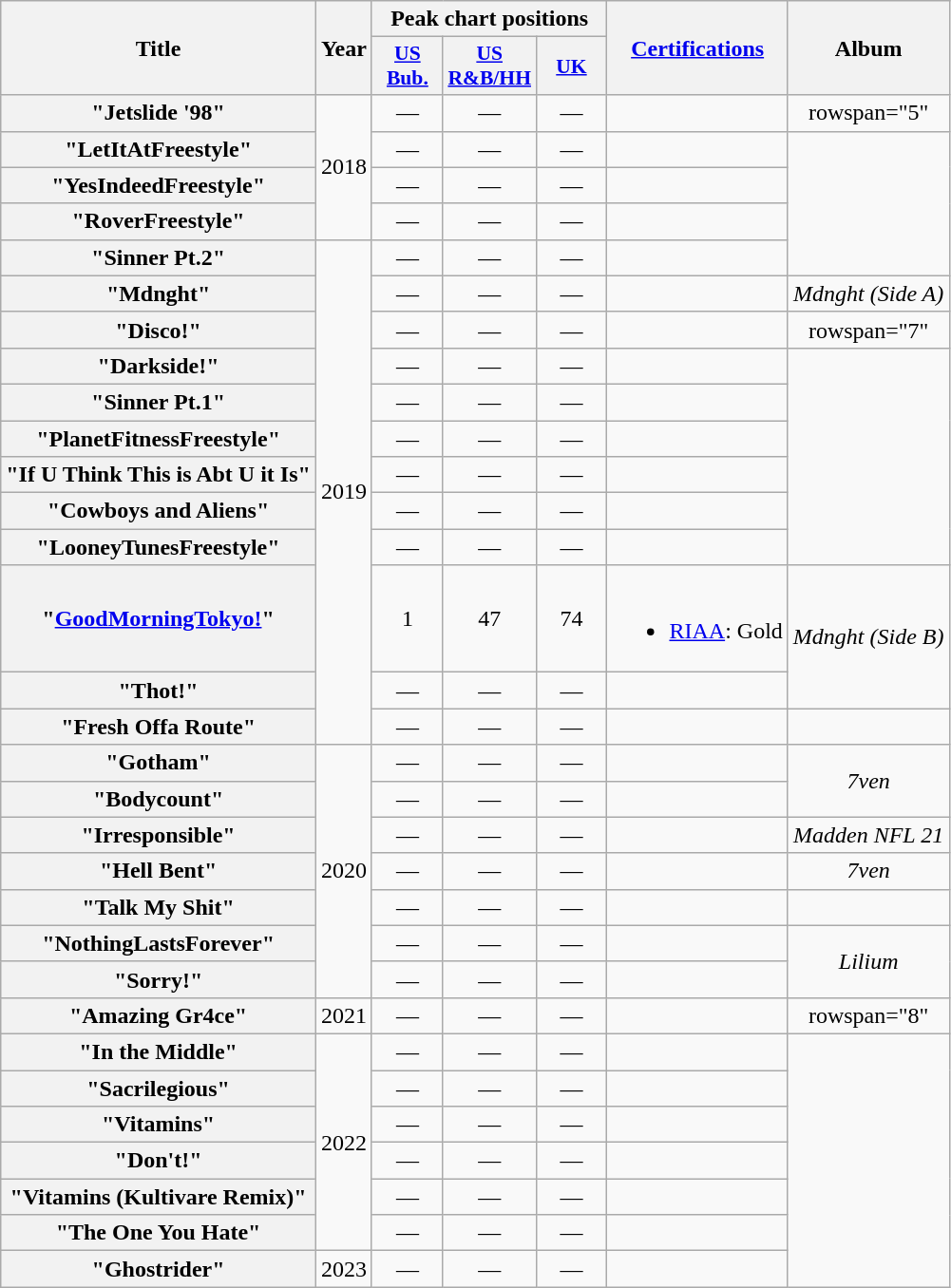<table class="wikitable plainrowheaders" style="text-align:center;">
<tr>
<th rowspan="2" scope="col">Title</th>
<th scope="col" rowspan="2">Year</th>
<th colspan="3">Peak chart positions</th>
<th rowspan="2"><a href='#'>Certifications</a></th>
<th scope="col" rowspan="2">Album</th>
</tr>
<tr>
<th scope="col" style="width:3em;font-size:90%;"><a href='#'>US<br>Bub.</a><br></th>
<th scope="col" style="width:3em;font-size:90%;"><a href='#'>US<br>R&B/HH</a><br></th>
<th scope="col" style="width:3em;font-size:90%;"><a href='#'>UK</a><br></th>
</tr>
<tr>
<th scope="row">"Jetslide '98"</th>
<td rowspan="4" align="center">2018</td>
<td>—</td>
<td>—</td>
<td>—</td>
<td></td>
<td>rowspan="5" </td>
</tr>
<tr>
<th scope="row">"LetItAtFreestyle"</th>
<td>—</td>
<td>—</td>
<td>—</td>
<td></td>
</tr>
<tr>
<th scope="row">"YesIndeedFreestyle"</th>
<td>—</td>
<td>—</td>
<td>—</td>
<td></td>
</tr>
<tr>
<th scope="row">"RoverFreestyle"</th>
<td>—</td>
<td>—</td>
<td>—</td>
<td></td>
</tr>
<tr>
<th scope="row">"Sinner Pt.2"</th>
<td rowspan="12" align="center">2019</td>
<td>—</td>
<td>—</td>
<td>—</td>
<td></td>
</tr>
<tr>
<th scope="row">"Mdnght"</th>
<td>—</td>
<td>—</td>
<td>—</td>
<td></td>
<td><em>Mdnght (Side A)</em></td>
</tr>
<tr>
<th scope="row">"Disco!"</th>
<td>—</td>
<td>—</td>
<td>—</td>
<td></td>
<td>rowspan="7" </td>
</tr>
<tr>
<th scope="row">"Darkside!"</th>
<td>—</td>
<td>—</td>
<td>—</td>
<td></td>
</tr>
<tr>
<th scope="row">"Sinner Pt.1"</th>
<td>—</td>
<td>—</td>
<td>—</td>
<td></td>
</tr>
<tr>
<th scope="row">"PlanetFitnessFreestyle"<br></th>
<td>—</td>
<td>—</td>
<td>—</td>
<td></td>
</tr>
<tr>
<th scope="row">"If U Think This is Abt U it Is"</th>
<td>—</td>
<td>—</td>
<td>—</td>
<td></td>
</tr>
<tr>
<th scope="row">"Cowboys and Aliens"</th>
<td>—</td>
<td>—</td>
<td>—</td>
<td></td>
</tr>
<tr>
<th scope="row">"LooneyTunesFreestyle"</th>
<td>—</td>
<td>—</td>
<td>—</td>
<td></td>
</tr>
<tr>
<th scope="row">"<a href='#'>GoodMorningTokyo!</a>"</th>
<td>1</td>
<td>47</td>
<td>74</td>
<td><br><ul><li><a href='#'>RIAA</a>: Gold</li></ul></td>
<td rowspan="2" align="center"><em>Mdnght (Side B)</em></td>
</tr>
<tr>
<th scope="row">"Thot!"<br></th>
<td>—</td>
<td>—</td>
<td>—</td>
<td></td>
</tr>
<tr>
<th scope="row">"Fresh Offa Route"<br></th>
<td>—</td>
<td>—</td>
<td>—</td>
<td></td>
<td></td>
</tr>
<tr>
<th scope="row">"Gotham"</th>
<td rowspan="7" align="center">2020</td>
<td>—</td>
<td>—</td>
<td>—</td>
<td></td>
<td rowspan="2" align="center"><em>7ven</em></td>
</tr>
<tr>
<th scope="row">"Bodycount"<br></th>
<td>—</td>
<td>—</td>
<td>—</td>
<td></td>
</tr>
<tr>
<th scope="row">"Irresponsible"</th>
<td>—</td>
<td>—</td>
<td>—</td>
<td></td>
<td><em>Madden NFL 21</em></td>
</tr>
<tr>
<th scope="row">"Hell Bent"<br></th>
<td>—</td>
<td>—</td>
<td>—</td>
<td></td>
<td><em>7ven</em></td>
</tr>
<tr>
<th scope="row">"Talk My Shit"<br></th>
<td>—</td>
<td>—</td>
<td>—</td>
<td></td>
<td></td>
</tr>
<tr>
<th scope="row">"NothingLastsForever"</th>
<td>—</td>
<td>—</td>
<td>—</td>
<td></td>
<td align="center" rowspan="2"><em>Lilium</em></td>
</tr>
<tr>
<th scope="row">"Sorry!"<br></th>
<td>—</td>
<td>—</td>
<td>—</td>
<td></td>
</tr>
<tr>
<th scope="row">"Amazing Gr4ce"</th>
<td>2021</td>
<td>—</td>
<td>—</td>
<td>—</td>
<td></td>
<td>rowspan="8" </td>
</tr>
<tr>
<th scope="row">"In the Middle"</th>
<td rowspan="6" align="center">2022</td>
<td>—</td>
<td>—</td>
<td>—</td>
<td></td>
</tr>
<tr>
<th scope="row">"Sacrilegious"<br></th>
<td>—</td>
<td>—</td>
<td>—</td>
<td></td>
</tr>
<tr>
<th scope="row">"Vitamins"<br></th>
<td>—</td>
<td>—</td>
<td>—</td>
<td></td>
</tr>
<tr>
<th scope="row">"Don't!"</th>
<td>—</td>
<td>—</td>
<td>—</td>
<td></td>
</tr>
<tr>
<th scope="row">"Vitamins (Kultivare Remix)"<br></th>
<td>—</td>
<td>—</td>
<td>—</td>
<td></td>
</tr>
<tr>
<th scope="row">"The One You Hate"<br></th>
<td>—</td>
<td>—</td>
<td>—</td>
<td></td>
</tr>
<tr>
<th scope="row">"Ghostrider"</th>
<td>2023</td>
<td>—</td>
<td>—</td>
<td>—</td>
<td></td>
</tr>
</table>
